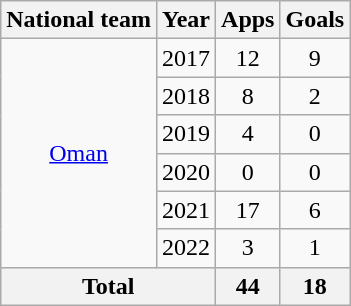<table class="wikitable" style="text-align:center">
<tr>
<th>National team</th>
<th>Year</th>
<th>Apps</th>
<th>Goals</th>
</tr>
<tr>
<td rowspan="6"><a href='#'>Oman</a></td>
<td>2017</td>
<td>12</td>
<td>9</td>
</tr>
<tr>
<td>2018</td>
<td>8</td>
<td>2</td>
</tr>
<tr>
<td>2019</td>
<td>4</td>
<td>0</td>
</tr>
<tr>
<td>2020</td>
<td>0</td>
<td>0</td>
</tr>
<tr>
<td>2021</td>
<td>17</td>
<td>6</td>
</tr>
<tr>
<td>2022</td>
<td>3</td>
<td>1</td>
</tr>
<tr>
<th colspan="2">Total</th>
<th>44</th>
<th>18</th>
</tr>
</table>
